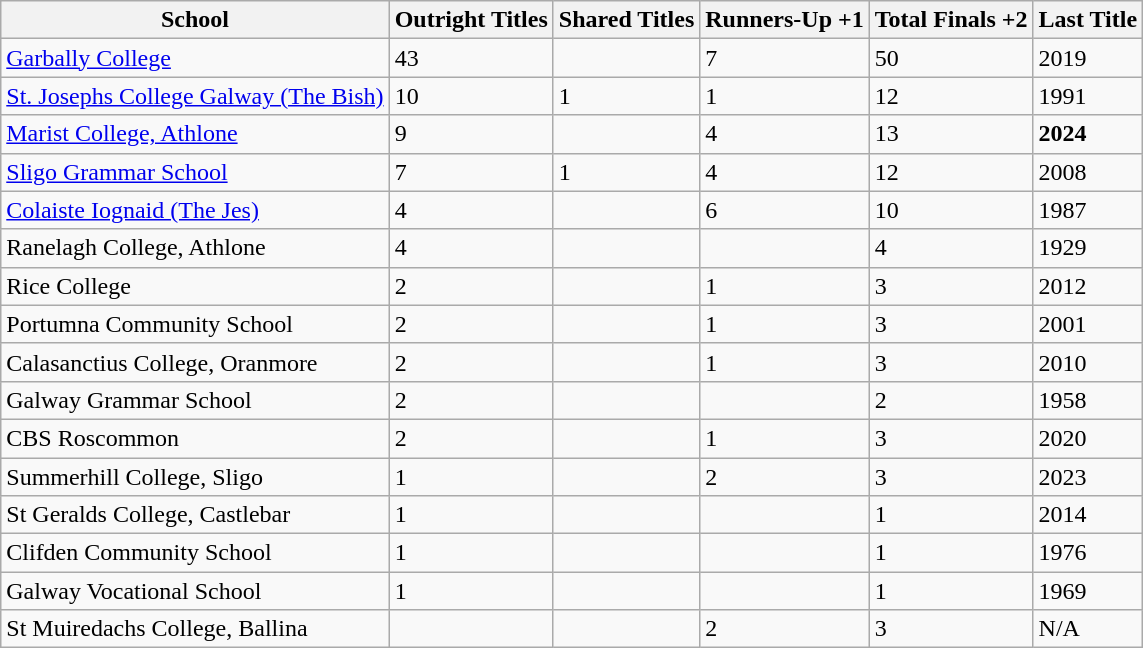<table class="wikitable">
<tr>
<th>School</th>
<th>Outright Titles</th>
<th>Shared Titles</th>
<th>Runners-Up +1</th>
<th>Total Finals +2</th>
<th>Last Title</th>
</tr>
<tr>
<td> <a href='#'>Garbally College</a></td>
<td>43</td>
<td></td>
<td>7</td>
<td>50</td>
<td>2019</td>
</tr>
<tr>
<td> <a href='#'>St. Josephs College Galway (The Bish)</a></td>
<td>10</td>
<td>1</td>
<td>1</td>
<td>12</td>
<td>1991</td>
</tr>
<tr>
<td> <a href='#'>Marist College, Athlone</a></td>
<td>9</td>
<td></td>
<td>4</td>
<td>13</td>
<td><strong>2024</strong></td>
</tr>
<tr>
<td> <a href='#'>Sligo Grammar School</a></td>
<td>7</td>
<td>1</td>
<td>4</td>
<td>12</td>
<td>2008</td>
</tr>
<tr>
<td><a href='#'>Colaiste Iognaid (The Jes)</a></td>
<td>4</td>
<td></td>
<td>6</td>
<td>10</td>
<td>1987</td>
</tr>
<tr>
<td> Ranelagh College, Athlone</td>
<td>4</td>
<td></td>
<td></td>
<td>4</td>
<td>1929</td>
</tr>
<tr>
<td> Rice College</td>
<td>2</td>
<td></td>
<td>1</td>
<td>3</td>
<td>2012</td>
</tr>
<tr>
<td> Portumna Community School</td>
<td>2</td>
<td></td>
<td>1</td>
<td>3</td>
<td>2001</td>
</tr>
<tr>
<td> Calasanctius College, Oranmore</td>
<td>2</td>
<td></td>
<td>1</td>
<td>3</td>
<td>2010</td>
</tr>
<tr>
<td> Galway Grammar School</td>
<td>2</td>
<td></td>
<td></td>
<td>2</td>
<td>1958</td>
</tr>
<tr>
<td> CBS Roscommon</td>
<td>2</td>
<td></td>
<td>1</td>
<td>3</td>
<td>2020</td>
</tr>
<tr>
<td> Summerhill College, Sligo</td>
<td>1</td>
<td></td>
<td>2</td>
<td>3</td>
<td>2023</td>
</tr>
<tr>
<td> St Geralds College, Castlebar</td>
<td>1</td>
<td></td>
<td></td>
<td>1</td>
<td>2014</td>
</tr>
<tr>
<td> Clifden Community School</td>
<td>1</td>
<td></td>
<td></td>
<td>1</td>
<td>1976</td>
</tr>
<tr>
<td> Galway Vocational School</td>
<td>1</td>
<td></td>
<td></td>
<td>1</td>
<td>1969</td>
</tr>
<tr>
<td> St Muiredachs College, Ballina</td>
<td></td>
<td></td>
<td>2</td>
<td>3</td>
<td>N/A</td>
</tr>
</table>
